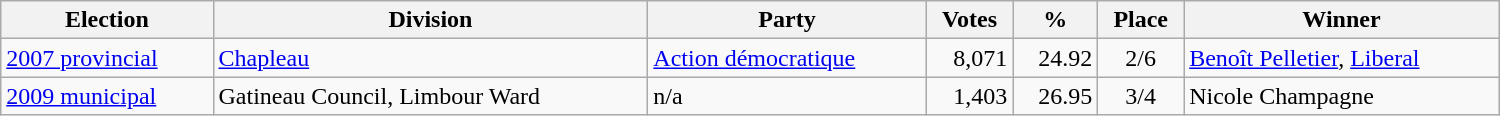<table class="wikitable" width="1000">
<tr>
<th align="left">Election</th>
<th align="left">Division</th>
<th align="left">Party</th>
<th align="right">Votes</th>
<th align="right">%</th>
<th align="center">Place</th>
<th align="center">Winner</th>
</tr>
<tr>
<td align="left"><a href='#'>2007 provincial</a></td>
<td align="left"><a href='#'>Chapleau</a></td>
<td align="left"><a href='#'>Action démocratique</a></td>
<td align="right">8,071</td>
<td align="right">24.92</td>
<td align="center">2/6</td>
<td align="left"><a href='#'>Benoît Pelletier</a>, <a href='#'>Liberal</a></td>
</tr>
<tr>
<td align="left"><a href='#'>2009 municipal</a></td>
<td align="left">Gatineau Council, Limbour Ward</td>
<td align="left">n/a</td>
<td align="right">1,403</td>
<td align="right">26.95</td>
<td align="center">3/4</td>
<td align="left">Nicole Champagne</td>
</tr>
</table>
